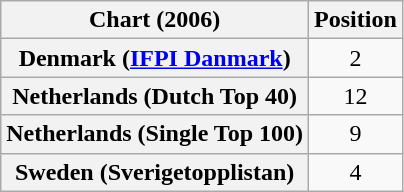<table class="wikitable sortable plainrowheaders" style="text-align:center">
<tr>
<th scope="col">Chart (2006)</th>
<th scope="col">Position</th>
</tr>
<tr>
<th scope="row">Denmark (<a href='#'>IFPI Danmark</a>)</th>
<td>2</td>
</tr>
<tr>
<th scope="row">Netherlands (Dutch Top 40)</th>
<td>12</td>
</tr>
<tr>
<th scope="row">Netherlands (Single Top 100)</th>
<td>9</td>
</tr>
<tr>
<th scope="row">Sweden (Sverigetopplistan)</th>
<td>4</td>
</tr>
</table>
